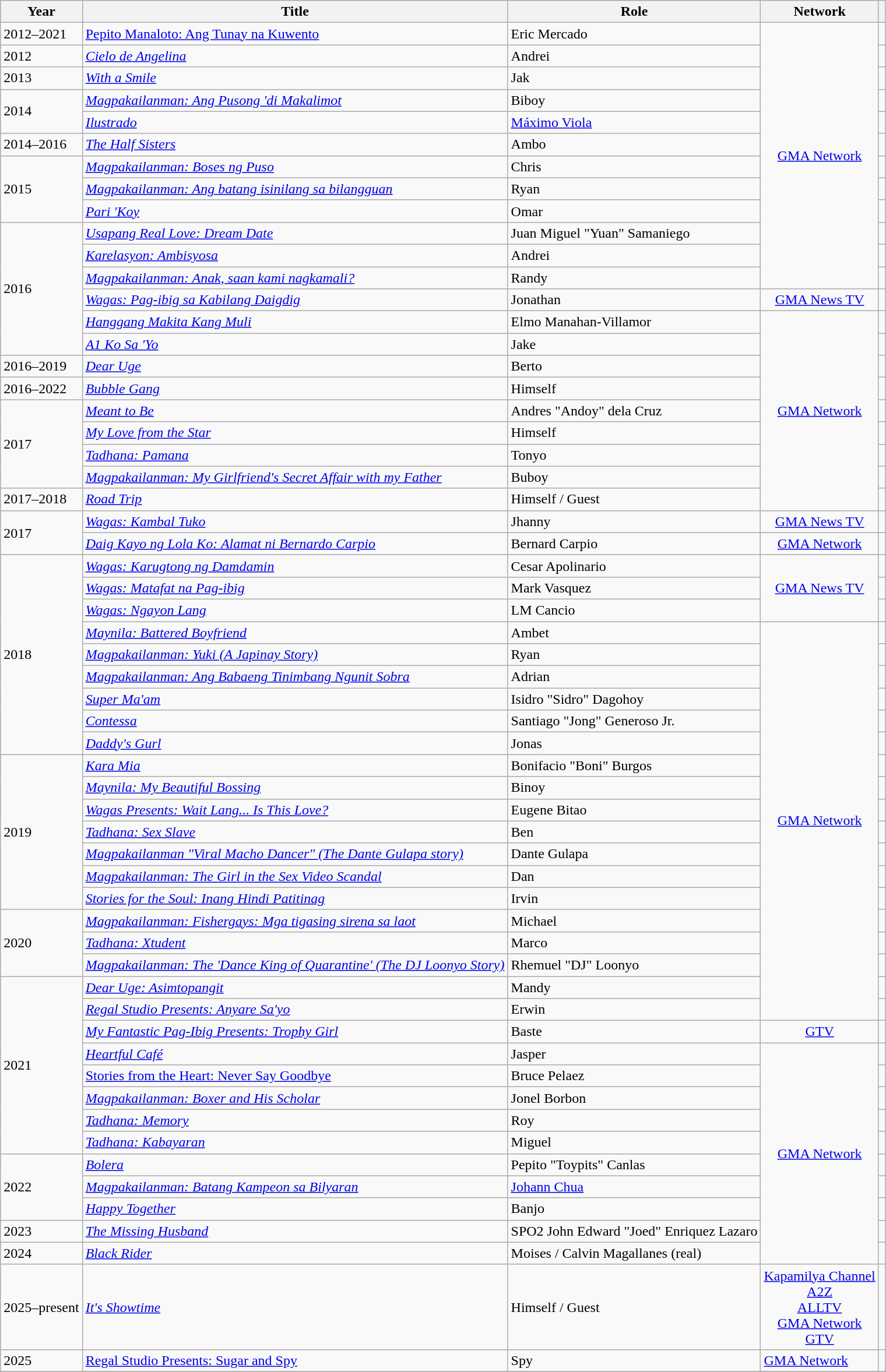<table class="wikitable sortable plainrowheaders">
<tr>
<th>Year</th>
<th>Title</th>
<th>Role</th>
<th>Network</th>
<th></th>
</tr>
<tr>
<td>2012–2021</td>
<td><em><a href='#'></em>Pepito Manaloto: Ang Tunay na Kuwento<em></a></em></td>
<td>Eric Mercado</td>
<td rowspan="12" style="text-align:center;"><a href='#'>GMA Network</a></td>
<td></td>
</tr>
<tr>
<td>2012</td>
<td><em><a href='#'>Cielo de Angelina</a></em></td>
<td>Andrei</td>
<td></td>
</tr>
<tr>
<td>2013</td>
<td><em><a href='#'> With a Smile</a></em></td>
<td>Jak</td>
<td></td>
</tr>
<tr>
<td rowspan="2">2014</td>
<td><em><a href='#'>Magpakailanman: Ang Pusong 'di Makalimot</a></em></td>
<td>Biboy</td>
<td></td>
</tr>
<tr>
<td><em><a href='#'>Ilustrado</a></em></td>
<td><a href='#'>Máximo Viola</a></td>
<td></td>
</tr>
<tr>
<td>2014–2016</td>
<td><em><a href='#'>The Half Sisters</a></em></td>
<td>Ambo</td>
<td></td>
</tr>
<tr>
<td rowspan="3">2015</td>
<td><em><a href='#'> Magpakailanman: Boses ng Puso</a></em></td>
<td>Chris</td>
<td></td>
</tr>
<tr>
<td><em><a href='#'> Magpakailanman: Ang batang isinilang sa bilangguan</a></em></td>
<td>Ryan</td>
<td></td>
</tr>
<tr>
<td><em><a href='#'>Pari 'Koy</a></em></td>
<td>Omar</td>
<td></td>
</tr>
<tr>
<td rowspan="6">2016</td>
<td><em><a href='#'> Usapang Real Love: Dream Date</a></em></td>
<td>Juan Miguel "Yuan" Samaniego</td>
<td></td>
</tr>
<tr>
<td><em><a href='#'> Karelasyon: Ambisyosa</a></em></td>
<td>Andrei</td>
<td></td>
</tr>
<tr>
<td><em><a href='#'> Magpakailanman: Anak, saan kami nagkamali?</a></em></td>
<td>Randy</td>
<td></td>
</tr>
<tr>
<td><em><a href='#'> Wagas: Pag-ibig sa Kabilang Daigdig</a></em></td>
<td>Jonathan</td>
<td style="text-align:center;"><a href='#'>GMA News TV</a></td>
<td></td>
</tr>
<tr>
<td><em><a href='#'>Hanggang Makita Kang Muli</a></em></td>
<td>Elmo Manahan-Villamor</td>
<td rowspan="9" style="text-align:center;"><a href='#'>GMA Network</a></td>
<td></td>
</tr>
<tr>
<td><em><a href='#'>A1 Ko Sa 'Yo</a></em></td>
<td>Jake</td>
<td></td>
</tr>
<tr>
<td>2016–2019</td>
<td><em><a href='#'>Dear Uge</a></em></td>
<td>Berto</td>
<td></td>
</tr>
<tr>
<td>2016–2022</td>
<td><em><a href='#'>Bubble Gang</a></em></td>
<td>Himself</td>
<td></td>
</tr>
<tr>
<td rowspan="4">2017</td>
<td><em><a href='#'>Meant to Be</a></em></td>
<td>Andres "Andoy" dela Cruz</td>
<td></td>
</tr>
<tr>
<td><em><a href='#'> My Love from the Star</a></em></td>
<td>Himself</td>
<td></td>
</tr>
<tr>
<td><em><a href='#'> Tadhana: Pamana</a></em></td>
<td>Tonyo</td>
<td></td>
</tr>
<tr>
<td><em><a href='#'> Magpakailanman: My Girlfriend's Secret Affair with my Father</a></em></td>
<td>Buboy</td>
<td></td>
</tr>
<tr>
<td>2017–2018</td>
<td><em><a href='#'> Road Trip</a></em></td>
<td>Himself / Guest</td>
<td></td>
</tr>
<tr>
<td rowspan="2">2017</td>
<td><em><a href='#'> Wagas: Kambal Tuko</a></em></td>
<td>Jhanny</td>
<td style="text-align:center;"><a href='#'>GMA News TV</a></td>
<td></td>
</tr>
<tr>
<td><em><a href='#'> Daig Kayo ng Lola Ko: Alamat ni Bernardo Carpio</a></em></td>
<td>Bernard Carpio</td>
<td style="text-align:center;"><a href='#'>GMA Network</a></td>
<td></td>
</tr>
<tr>
<td rowspan="9">2018</td>
<td><em><a href='#'>Wagas: Karugtong ng Damdamin</a></em></td>
<td>Cesar Apolinario</td>
<td rowspan="3" style="text-align:center;"><a href='#'>GMA News TV</a></td>
<td></td>
</tr>
<tr>
<td><em><a href='#'> Wagas: Matafat na Pag-ibig</a></em></td>
<td>Mark Vasquez</td>
<td></td>
</tr>
<tr>
<td><em><a href='#'> Wagas: Ngayon Lang</a></em></td>
<td>LM Cancio</td>
<td></td>
</tr>
<tr>
<td><em><a href='#'>Maynila: Battered Boyfriend</a></em></td>
<td>Ambet</td>
<td rowspan="18" style="text-align:center;"><a href='#'>GMA Network</a></td>
<td></td>
</tr>
<tr>
<td><em><a href='#'> Magpakailanman: Yuki (A Japinay Story)</a></em></td>
<td>Ryan</td>
<td></td>
</tr>
<tr>
<td><em><a href='#'>Magpakailanman: Ang Babaeng Tinimbang Ngunit Sobra</a></em></td>
<td>Adrian</td>
<td></td>
</tr>
<tr>
<td><em><a href='#'>Super Ma'am</a></em></td>
<td>Isidro "Sidro" Dagohoy</td>
<td></td>
</tr>
<tr>
<td><em><a href='#'>Contessa</a></em></td>
<td>Santiago "Jong" Generoso Jr.</td>
<td></td>
</tr>
<tr>
<td><em><a href='#'>Daddy's Gurl</a></em></td>
<td>Jonas</td>
<td></td>
</tr>
<tr>
<td rowspan="7">2019</td>
<td><em><a href='#'>Kara Mia</a></em></td>
<td>Bonifacio "Boni" Burgos</td>
<td></td>
</tr>
<tr>
<td><em><a href='#'> Maynila: My Beautiful Bossing</a></em></td>
<td>Binoy</td>
<td></td>
</tr>
<tr>
<td><em><a href='#'>Wagas Presents: Wait Lang... Is This Love?</a></em></td>
<td>Eugene Bitao</td>
<td></td>
</tr>
<tr>
<td><em><a href='#'>Tadhana: Sex Slave</a></em></td>
<td>Ben</td>
<td></td>
</tr>
<tr>
<td><em><a href='#'>Magpakailanman "Viral Macho Dancer" (The Dante Gulapa story)</a></em></td>
<td>Dante Gulapa</td>
<td></td>
</tr>
<tr>
<td><em><a href='#'>Magpakailanman: The Girl in the Sex Video Scandal</a></em></td>
<td>Dan</td>
<td></td>
</tr>
<tr>
<td><em><a href='#'>Stories for the Soul: Inang Hindi Patitinag</a></em></td>
<td>Irvin</td>
<td></td>
</tr>
<tr>
<td rowspan="3">2020</td>
<td><em><a href='#'> Magpakailanman: Fishergays: Mga tigasing sirena sa laot</a></em></td>
<td>Michael</td>
<td></td>
</tr>
<tr>
<td><em><a href='#'> Tadhana: Xtudent</a></em></td>
<td>Marco</td>
<td></td>
</tr>
<tr>
<td><em><a href='#'> Magpakailanman: The 'Dance King of Quarantine' (The DJ Loonyo Story)</a></em></td>
<td>Rhemuel "DJ" Loonyo</td>
<td></td>
</tr>
<tr>
<td rowspan="8">2021</td>
<td><em><a href='#'> Dear Uge: Asimtopangit</a></em></td>
<td>Mandy</td>
<td></td>
</tr>
<tr>
<td><em><a href='#'>Regal Studio Presents: Anyare Sa'yo</a></em></td>
<td>Erwin</td>
<td></td>
</tr>
<tr>
<td><em><a href='#'>My Fantastic Pag-Ibig Presents: Trophy Girl</a></em></td>
<td>Baste</td>
<td style="text-align:center;"><a href='#'> GTV</a></td>
<td></td>
</tr>
<tr>
<td><em><a href='#'>Heartful Café</a></em></td>
<td>Jasper</td>
<td rowspan="10" style="text-align:center;"><a href='#'>GMA Network</a></td>
<td></td>
</tr>
<tr>
<td><em><a href='#'></em>Stories from the Heart: Never Say Goodbye<em></a></em></td>
<td>Bruce Pelaez</td>
<td></td>
</tr>
<tr>
<td><em><a href='#'>Magpakailanman: Boxer and His Scholar</a></em></td>
<td>Jonel Borbon</td>
<td></td>
</tr>
<tr>
<td><em><a href='#'> Tadhana: Memory</a></em></td>
<td>Roy</td>
<td></td>
</tr>
<tr>
<td><em><a href='#'> Tadhana: Kabayaran</a></em></td>
<td>Miguel</td>
<td></td>
</tr>
<tr>
<td rowspan="3">2022</td>
<td><em><a href='#'>Bolera</a></em></td>
<td>Pepito "Toypits" Canlas</td>
<td></td>
</tr>
<tr>
<td><em><a href='#'>Magpakailanman: Batang Kampeon sa Bilyaran</a></em></td>
<td><a href='#'>Johann Chua</a></td>
<td></td>
</tr>
<tr>
<td><em><a href='#'>Happy Together</a></em></td>
<td>Banjo</td>
<td></td>
</tr>
<tr>
<td>2023</td>
<td><em><a href='#'>The Missing Husband</a></em></td>
<td>SPO2 John Edward "Joed" Enriquez Lazaro</td>
<td></td>
</tr>
<tr>
<td>2024</td>
<td><em><a href='#'>Black Rider</a></em></td>
<td>Moises / Calvin Magallanes (real)</td>
<td></td>
</tr>
<tr>
<td>2025–present</td>
<td><em><a href='#'>It's Showtime</a></em></td>
<td>Himself / Guest</td>
<td style="text-align:center;"><a href='#'>Kapamilya Channel</a> <br> <a href='#'>A2Z</a> <br> <a href='#'>ALLTV</a> <br> <a href='#'>GMA Network</a> <br> <a href='#'>GTV</a></td>
<td></td>
</tr>
<tr>
<td>2025</td>
<td><a href='#'>Regal Studio Presents: Sugar and Spy</a></td>
<td>Spy</td>
<td><a href='#'>GMA Network</a></td>
<td></td>
</tr>
<tr>
</tr>
</table>
